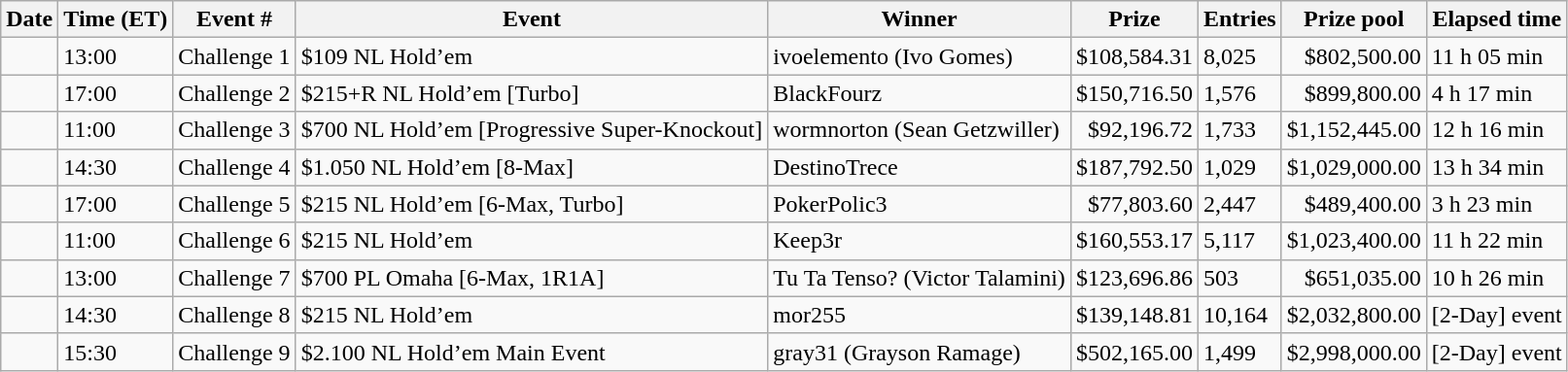<table class="wikitable sortable">
<tr>
<th class="unsortable">Date</th>
<th>Time (ET)</th>
<th>Event #</th>
<th class="unsortable">Event</th>
<th>Winner</th>
<th>Prize</th>
<th>Entries</th>
<th>Prize pool</th>
<th>Elapsed time</th>
</tr>
<tr>
<td></td>
<td>13:00</td>
<td>Challenge 1</td>
<td>$109 NL Hold’em</td>
<td> ivoelemento (Ivo Gomes)</td>
<td style="text-align:right">$108,584.31</td>
<td>8,025</td>
<td style="text-align:right">$802,500.00</td>
<td>11 h 05 min</td>
</tr>
<tr>
<td></td>
<td>17:00</td>
<td>Challenge 2</td>
<td>$215+R NL Hold’em [Turbo]</td>
<td> BlackFourz</td>
<td style="text-align:right">$150,716.50</td>
<td>1,576</td>
<td style="text-align:right">$899,800.00</td>
<td>4 h 17 min</td>
</tr>
<tr>
<td></td>
<td>11:00</td>
<td>Challenge 3</td>
<td>$700 NL Hold’em [Progressive Super-Knockout]</td>
<td> wormnorton (Sean Getzwiller)</td>
<td style="text-align:right">$92,196.72</td>
<td>1,733</td>
<td style="text-align:right">$1,152,445.00</td>
<td>12 h 16 min</td>
</tr>
<tr>
<td></td>
<td>14:30</td>
<td>Challenge 4</td>
<td>$1.050 NL Hold’em [8-Max]</td>
<td> DestinoTrece</td>
<td style="text-align:right">$187,792.50</td>
<td>1,029</td>
<td style="text-align:right">$1,029,000.00</td>
<td>13 h 34 min</td>
</tr>
<tr>
<td></td>
<td>17:00</td>
<td>Challenge 5</td>
<td>$215 NL Hold’em [6-Max, Turbo]</td>
<td> PokerPolic3</td>
<td style="text-align:right">$77,803.60</td>
<td>2,447</td>
<td style="text-align:right">$489,400.00</td>
<td>3 h 23 min</td>
</tr>
<tr>
<td></td>
<td>11:00</td>
<td>Challenge 6</td>
<td>$215 NL Hold’em</td>
<td> Keep3r</td>
<td style="text-align:right">$160,553.17</td>
<td>5,117</td>
<td style="text-align:right">$1,023,400.00</td>
<td>11 h 22 min</td>
</tr>
<tr>
<td></td>
<td>13:00</td>
<td>Challenge 7</td>
<td>$700 PL Omaha [6-Max, 1R1A]</td>
<td> Tu Ta Tenso? (Victor Talamini)</td>
<td style="text-align:right">$123,696.86</td>
<td>503</td>
<td style="text-align:right">$651,035.00</td>
<td>10 h 26 min</td>
</tr>
<tr>
<td></td>
<td>14:30</td>
<td>Challenge 8</td>
<td>$215 NL Hold’em</td>
<td> mor255</td>
<td style="text-align:right">$139,148.81</td>
<td>10,164</td>
<td style="text-align:right">$2,032,800.00</td>
<td>[2-Day] event</td>
</tr>
<tr>
<td></td>
<td>15:30</td>
<td>Challenge 9</td>
<td>$2.100 NL Hold’em Main Event</td>
<td> gray31 (Grayson Ramage)</td>
<td style="text-align:right">$502,165.00</td>
<td>1,499</td>
<td style="text-align:right">$2,998,000.00</td>
<td>[2-Day] event</td>
</tr>
</table>
